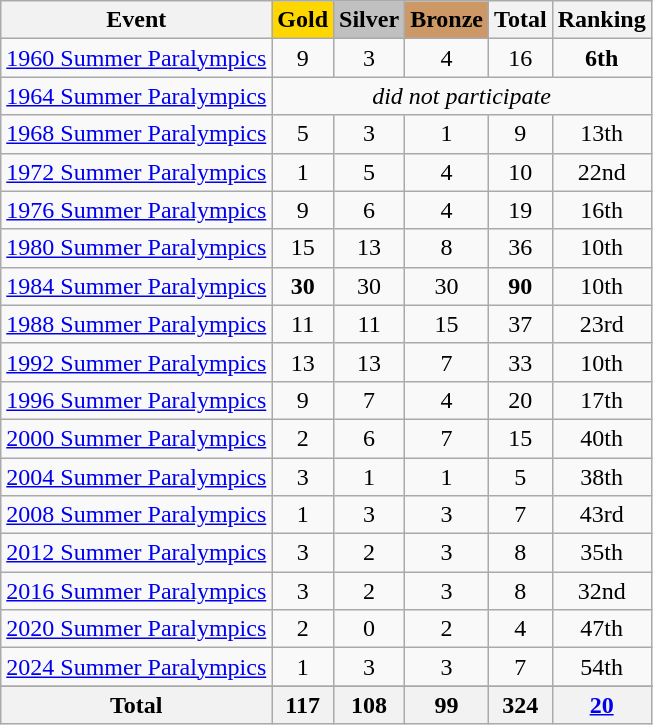<table class="wikitable sortable" style="text-align:center;">
<tr>
<th>Event</th>
<td style="background:gold; font-weight:bold;">Gold</td>
<td style="background:silver; font-weight:bold;">Silver</td>
<td style="background:#cc9966; font-weight:bold;">Bronze</td>
<th>Total</th>
<th>Ranking</th>
</tr>
<tr>
<td><a href='#'>1960 Summer Paralympics</a></td>
<td>9</td>
<td>3</td>
<td>4</td>
<td>16</td>
<td><strong>6th</strong></td>
</tr>
<tr>
<td><a href='#'>1964 Summer Paralympics</a></td>
<td colspan=5><em>did not participate</em></td>
</tr>
<tr>
<td><a href='#'>1968 Summer Paralympics</a></td>
<td>5</td>
<td>3</td>
<td>1</td>
<td>9</td>
<td>13th</td>
</tr>
<tr>
<td><a href='#'>1972 Summer Paralympics</a></td>
<td>1</td>
<td>5</td>
<td>4</td>
<td>10</td>
<td>22nd</td>
</tr>
<tr>
<td><a href='#'>1976 Summer Paralympics</a></td>
<td>9</td>
<td>6</td>
<td>4</td>
<td>19</td>
<td>16th</td>
</tr>
<tr>
<td><a href='#'>1980 Summer Paralympics</a></td>
<td>15</td>
<td>13</td>
<td>8</td>
<td>36</td>
<td>10th</td>
</tr>
<tr>
<td><a href='#'>1984 Summer Paralympics</a></td>
<td><strong>30</strong></td>
<td>30</td>
<td>30</td>
<td><strong>90</strong></td>
<td>10th</td>
</tr>
<tr>
<td><a href='#'>1988 Summer Paralympics</a></td>
<td>11</td>
<td>11</td>
<td>15</td>
<td>37</td>
<td>23rd</td>
</tr>
<tr>
<td><a href='#'>1992 Summer Paralympics</a></td>
<td>13</td>
<td>13</td>
<td>7</td>
<td>33</td>
<td>10th</td>
</tr>
<tr>
<td><a href='#'>1996 Summer Paralympics</a></td>
<td>9</td>
<td>7</td>
<td>4</td>
<td>20</td>
<td>17th</td>
</tr>
<tr>
<td><a href='#'>2000 Summer Paralympics</a></td>
<td>2</td>
<td>6</td>
<td>7</td>
<td>15</td>
<td>40th</td>
</tr>
<tr>
<td><a href='#'>2004 Summer Paralympics</a></td>
<td>3</td>
<td>1</td>
<td>1</td>
<td>5</td>
<td>38th</td>
</tr>
<tr>
<td><a href='#'>2008 Summer Paralympics</a></td>
<td>1</td>
<td>3</td>
<td>3</td>
<td>7</td>
<td>43rd</td>
</tr>
<tr>
<td><a href='#'>2012 Summer Paralympics</a></td>
<td>3</td>
<td>2</td>
<td>3</td>
<td>8</td>
<td>35th</td>
</tr>
<tr>
<td><a href='#'>2016 Summer Paralympics</a></td>
<td>3</td>
<td>2</td>
<td>3</td>
<td>8</td>
<td>32nd</td>
</tr>
<tr>
<td><a href='#'>2020 Summer Paralympics</a></td>
<td>2</td>
<td>0</td>
<td>2</td>
<td>4</td>
<td>47th</td>
</tr>
<tr>
<td><a href='#'>2024 Summer Paralympics</a></td>
<td>1</td>
<td>3</td>
<td>3</td>
<td>7</td>
<td>54th</td>
</tr>
<tr>
</tr>
<tr class="sortbottom" align=center>
<th>Total</th>
<th>117</th>
<th>108</th>
<th>99</th>
<th>324</th>
<th><a href='#'>20</a></th>
</tr>
</table>
